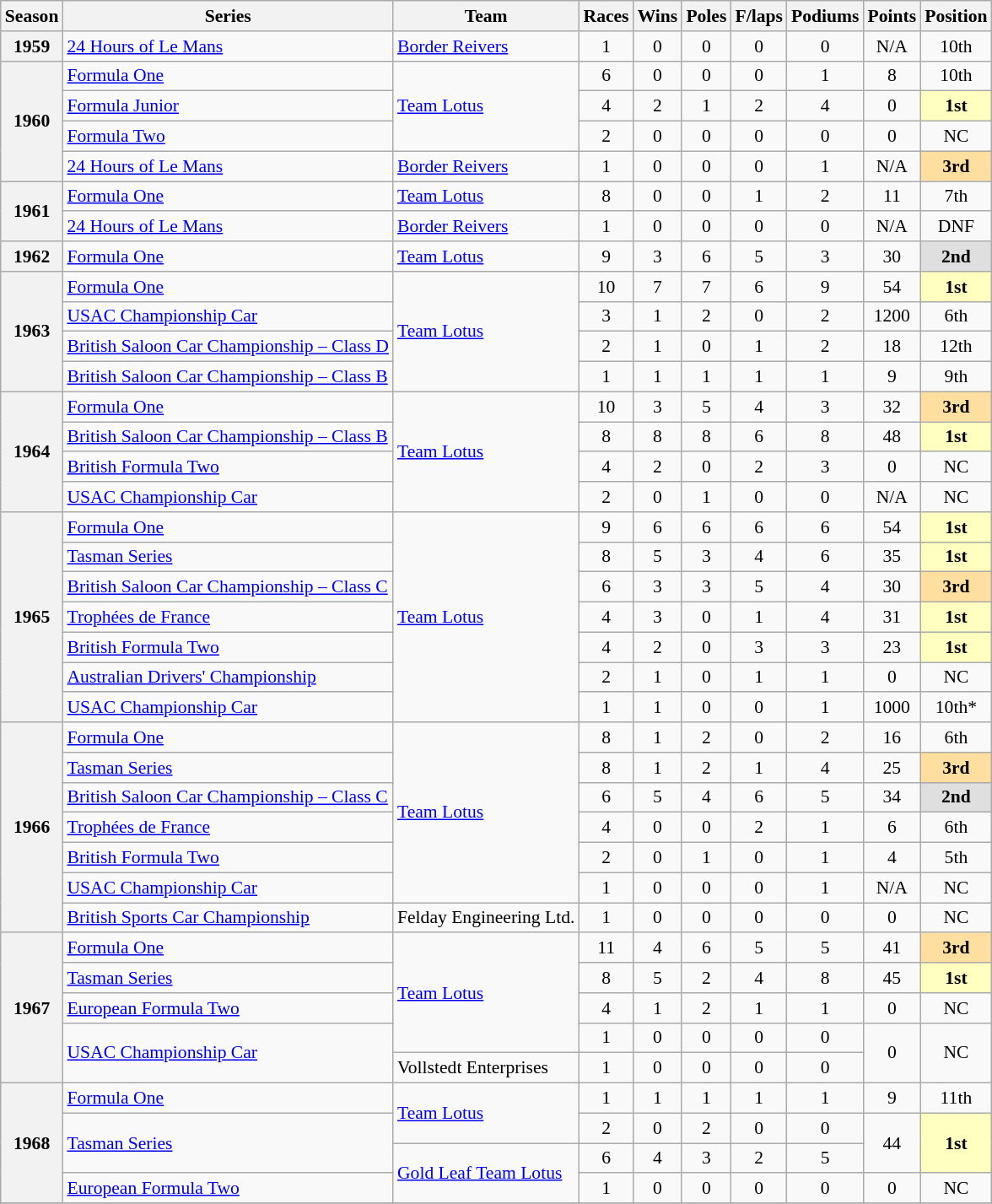<table class="wikitable" style="font-size: 90%; text-align:center">
<tr>
<th>Season</th>
<th>Series</th>
<th>Team</th>
<th>Races</th>
<th>Wins</th>
<th>Poles</th>
<th>F/laps</th>
<th>Podiums</th>
<th>Points</th>
<th>Position</th>
</tr>
<tr>
<th>1959</th>
<td align=left><a href='#'>24 Hours of Le Mans</a></td>
<td align=left><a href='#'>Border Reivers</a></td>
<td>1</td>
<td>0</td>
<td>0</td>
<td>0</td>
<td>0</td>
<td>N/A</td>
<td>10th</td>
</tr>
<tr>
<th rowspan=4>1960</th>
<td align=left><a href='#'>Formula One</a></td>
<td rowspan="3" style="text-align:left"><a href='#'>Team Lotus</a></td>
<td>6</td>
<td>0</td>
<td>0</td>
<td>0</td>
<td>1</td>
<td>8</td>
<td>10th</td>
</tr>
<tr>
<td align=left><a href='#'>Formula Junior</a></td>
<td>4</td>
<td>2</td>
<td>1</td>
<td>2</td>
<td>4</td>
<td>0</td>
<td style="background:#FFFFBF"><strong>1st</strong></td>
</tr>
<tr>
<td align=left><a href='#'>Formula Two</a></td>
<td>2</td>
<td>0</td>
<td>0</td>
<td>0</td>
<td>0</td>
<td>0</td>
<td>NC</td>
</tr>
<tr>
<td align=left><a href='#'>24 Hours of Le Mans</a></td>
<td align=left><a href='#'>Border Reivers</a></td>
<td>1</td>
<td>0</td>
<td>0</td>
<td>0</td>
<td>1</td>
<td>N/A</td>
<td style="background:#FFDF9F"><strong>3rd</strong></td>
</tr>
<tr>
<th rowspan=2>1961</th>
<td align=left><a href='#'>Formula One</a></td>
<td align=left><a href='#'>Team Lotus</a></td>
<td>8</td>
<td>0</td>
<td>0</td>
<td>1</td>
<td>2</td>
<td>11</td>
<td>7th</td>
</tr>
<tr>
<td align=left><a href='#'>24 Hours of Le Mans</a></td>
<td align=left><a href='#'>Border Reivers</a></td>
<td>1</td>
<td>0</td>
<td>0</td>
<td>0</td>
<td>0</td>
<td>N/A</td>
<td>DNF</td>
</tr>
<tr>
<th>1962</th>
<td align=left><a href='#'>Formula One</a></td>
<td align=left><a href='#'>Team Lotus</a></td>
<td>9</td>
<td>3</td>
<td>6</td>
<td>5</td>
<td>3</td>
<td>30</td>
<td style="background:#DFDFDF"><strong>2nd</strong></td>
</tr>
<tr>
<th rowspan=4>1963</th>
<td align=left><a href='#'>Formula One</a></td>
<td rowspan="4" style="text-align:left"><a href='#'>Team Lotus</a></td>
<td>10</td>
<td>7</td>
<td>7</td>
<td>6</td>
<td>9</td>
<td>54</td>
<td style="background:#FFFFBF"><strong>1st</strong></td>
</tr>
<tr>
<td align=left><a href='#'>USAC Championship Car</a></td>
<td>3</td>
<td>1</td>
<td>2</td>
<td>0</td>
<td>2</td>
<td>1200</td>
<td>6th</td>
</tr>
<tr>
<td align=left><a href='#'>British Saloon Car Championship – Class D</a></td>
<td>2</td>
<td>1</td>
<td>0</td>
<td>1</td>
<td>2</td>
<td>18</td>
<td>12th</td>
</tr>
<tr>
<td align=left><a href='#'>British Saloon Car Championship – Class B</a></td>
<td>1</td>
<td>1</td>
<td>1</td>
<td>1</td>
<td>1</td>
<td>9</td>
<td>9th</td>
</tr>
<tr>
<th rowspan=4>1964</th>
<td align=left><a href='#'>Formula One</a></td>
<td rowspan="4" style="text-align:left"><a href='#'>Team Lotus</a></td>
<td>10</td>
<td>3</td>
<td>5</td>
<td>4</td>
<td>3</td>
<td>32</td>
<td style="background:#FFDF9F"><strong>3rd</strong></td>
</tr>
<tr>
<td align=left><a href='#'>British Saloon Car Championship – Class B</a></td>
<td>8</td>
<td>8</td>
<td>8</td>
<td>6</td>
<td>8</td>
<td>48</td>
<td style="background:#FFFFBF"><strong>1st</strong></td>
</tr>
<tr>
<td align=left><a href='#'>British Formula Two</a></td>
<td>4</td>
<td>2</td>
<td>0</td>
<td>2</td>
<td>3</td>
<td>0</td>
<td>NC</td>
</tr>
<tr>
<td align=left><a href='#'>USAC Championship Car</a></td>
<td>2</td>
<td>0</td>
<td>1</td>
<td>0</td>
<td>0</td>
<td>N/A</td>
<td>NC</td>
</tr>
<tr>
<th rowspan=7>1965</th>
<td align=left><a href='#'>Formula One</a></td>
<td rowspan="7" style="text-align:left"><a href='#'>Team Lotus</a></td>
<td>9</td>
<td>6</td>
<td>6</td>
<td>6</td>
<td>6</td>
<td>54</td>
<td style="background:#FFFFBF"><strong>1st</strong></td>
</tr>
<tr>
<td align=left><a href='#'>Tasman Series</a></td>
<td>8</td>
<td>5</td>
<td>3</td>
<td>4</td>
<td>6</td>
<td>35</td>
<td style="background:#FFFFBF"><strong>1st</strong></td>
</tr>
<tr>
<td align=left><a href='#'>British Saloon Car Championship – Class C</a></td>
<td>6</td>
<td>3</td>
<td>3</td>
<td>5</td>
<td>4</td>
<td>30</td>
<td style="background:#FFDF9F"><strong>3rd</strong></td>
</tr>
<tr>
<td align=left><a href='#'>Trophées de France</a></td>
<td>4</td>
<td>3</td>
<td>0</td>
<td>1</td>
<td>4</td>
<td>31</td>
<td style="background:#FFFFBF"><strong>1st</strong></td>
</tr>
<tr>
<td align=left><a href='#'>British Formula Two</a></td>
<td>4</td>
<td>2</td>
<td>0</td>
<td>3</td>
<td>3</td>
<td>23</td>
<td style="background:#FFFFBF"><strong>1st</strong></td>
</tr>
<tr>
<td align=left><a href='#'>Australian Drivers' Championship</a></td>
<td>2</td>
<td>1</td>
<td>0</td>
<td>1</td>
<td>1</td>
<td>0</td>
<td>NC</td>
</tr>
<tr>
<td align=left><a href='#'>USAC Championship Car</a></td>
<td>1</td>
<td>1</td>
<td>0</td>
<td>0</td>
<td>1</td>
<td>1000</td>
<td>10th*</td>
</tr>
<tr>
<th rowspan=7>1966</th>
<td align=left><a href='#'>Formula One</a></td>
<td rowspan="6" style="text-align:left"><a href='#'>Team Lotus</a></td>
<td>8</td>
<td>1</td>
<td>2</td>
<td>0</td>
<td>2</td>
<td>16</td>
<td>6th</td>
</tr>
<tr>
<td align=left><a href='#'>Tasman Series</a></td>
<td>8</td>
<td>1</td>
<td>2</td>
<td>1</td>
<td>4</td>
<td>25</td>
<td style="background:#FFDF9F"><strong>3rd</strong></td>
</tr>
<tr>
<td align=left><a href='#'>British Saloon Car Championship – Class C</a></td>
<td>6</td>
<td>5</td>
<td>4</td>
<td>6</td>
<td>5</td>
<td>34</td>
<td style="background:#DFDFDF"><strong>2nd</strong></td>
</tr>
<tr>
<td align=left><a href='#'>Trophées de France</a></td>
<td>4</td>
<td>0</td>
<td>0</td>
<td>2</td>
<td>1</td>
<td>6</td>
<td>6th</td>
</tr>
<tr>
<td align=left><a href='#'>British Formula Two</a></td>
<td>2</td>
<td>0</td>
<td>1</td>
<td>0</td>
<td>1</td>
<td>4</td>
<td>5th</td>
</tr>
<tr>
<td align=left><a href='#'>USAC Championship Car</a></td>
<td>1</td>
<td>0</td>
<td>0</td>
<td>0</td>
<td>1</td>
<td>N/A</td>
<td>NC</td>
</tr>
<tr>
<td align=left><a href='#'>British Sports Car Championship</a></td>
<td align=left>Felday Engineering Ltd.</td>
<td>1</td>
<td>0</td>
<td>0</td>
<td>0</td>
<td>0</td>
<td>0</td>
<td>NC</td>
</tr>
<tr>
<th rowspan=5>1967</th>
<td align=left><a href='#'>Formula One</a></td>
<td rowspan="4" style="text-align:left"><a href='#'>Team Lotus</a></td>
<td>11</td>
<td>4</td>
<td>6</td>
<td>5</td>
<td>5</td>
<td>41</td>
<td style="background:#FFDF9F"><strong>3rd</strong></td>
</tr>
<tr>
<td align=left><a href='#'>Tasman Series</a></td>
<td>8</td>
<td>5</td>
<td>2</td>
<td>4</td>
<td>8</td>
<td>45</td>
<td style="background:#FFFFBF"><strong>1st</strong></td>
</tr>
<tr>
<td align=left><a href='#'>European Formula Two</a></td>
<td>4</td>
<td>1</td>
<td>2</td>
<td>1</td>
<td>1</td>
<td>0</td>
<td>NC</td>
</tr>
<tr>
<td rowspan="2" style="text-align:left"><a href='#'>USAC Championship Car</a></td>
<td>1</td>
<td>0</td>
<td>0</td>
<td>0</td>
<td>0</td>
<td rowspan=2>0</td>
<td rowspan=2>NC</td>
</tr>
<tr>
<td align=left>Vollstedt Enterprises</td>
<td>1</td>
<td>0</td>
<td>0</td>
<td>0</td>
<td>0</td>
</tr>
<tr>
<th rowspan=4>1968</th>
<td align=left><a href='#'>Formula One</a></td>
<td rowspan="2" style="text-align:left"><a href='#'>Team Lotus</a></td>
<td>1</td>
<td>1</td>
<td>1</td>
<td>1</td>
<td>1</td>
<td>9</td>
<td>11th</td>
</tr>
<tr>
<td rowspan="2" style="text-align:left"><a href='#'>Tasman Series</a></td>
<td>2</td>
<td>0</td>
<td>2</td>
<td>0</td>
<td>0</td>
<td rowspan=2>44</td>
<td rowspan="2" style="background:#FFFFBF"><strong>1st</strong></td>
</tr>
<tr>
<td rowspan="2" style="text-align:left"><a href='#'>Gold Leaf Team Lotus</a></td>
<td>6</td>
<td>4</td>
<td>3</td>
<td>2</td>
<td>5</td>
</tr>
<tr>
<td align=left><a href='#'>European Formula Two</a></td>
<td>1</td>
<td>0</td>
<td>0</td>
<td>0</td>
<td>0</td>
<td>0</td>
<td>NC</td>
</tr>
<tr>
</tr>
</table>
